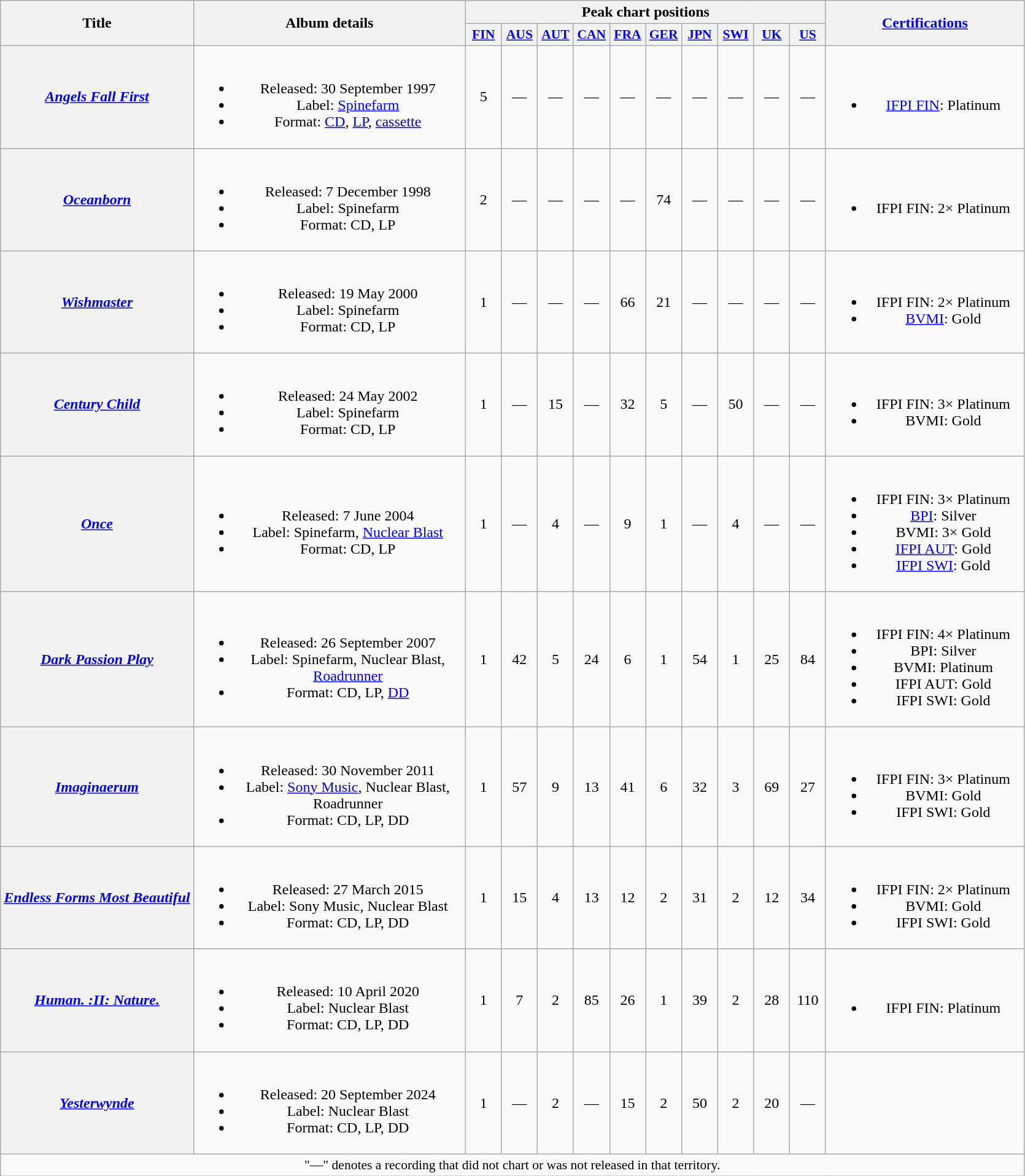<table class="wikitable plainrowheaders" style="text-align:center;">
<tr>
<th scope="col" rowspan="2">Title</th>
<th scope="col" rowspan="2" style="width:18em;">Album details</th>
<th scope="col" colspan="10">Peak chart positions</th>
<th scope="col" rowspan="2" style="width:13em;"><a href='#'>Certifications</a></th>
</tr>
<tr>
<th scope="col" style="width:2.25em;font-size:90%;"><a href='#'>FIN</a><br></th>
<th scope="col" style="width:2.25em;font-size:90%;"><a href='#'>AUS</a><br></th>
<th scope="col" style="width:2.25em;font-size:90%;"><a href='#'>AUT</a><br></th>
<th scope="col" style="width:2.25em;font-size:90%;"><a href='#'>CAN</a><br></th>
<th scope="col" style="width:2.25em;font-size:90%;"><a href='#'>FRA</a><br></th>
<th scope="col" style="width:2.25em;font-size:90%;"><a href='#'>GER</a><br></th>
<th scope="col" style="width:2.25em;font-size:90%;"><a href='#'>JPN</a><br></th>
<th scope="col" style="width:2.25em;font-size:90%;"><a href='#'>SWI</a><br></th>
<th scope="col" style="width:2.25em;font-size:90%;"><a href='#'>UK</a><br></th>
<th scope="col" style="width:2.25em;font-size:90%;"><a href='#'>US</a><br></th>
</tr>
<tr>
<th scope="row"><em><a href='#'>Angels Fall First</a></em></th>
<td><br><ul><li>Released: 30 September 1997</li><li>Label: <a href='#'>Spinefarm</a></li><li>Format: <a href='#'>CD</a>, <a href='#'>LP</a>, <a href='#'>cassette</a></li></ul></td>
<td>5</td>
<td>—</td>
<td>—</td>
<td>—</td>
<td>—</td>
<td>—</td>
<td>—</td>
<td>—</td>
<td>—</td>
<td>—</td>
<td><br><ul><li><a href='#'>IFPI FIN</a>: Platinum</li></ul></td>
</tr>
<tr>
<th scope="row"><em><a href='#'>Oceanborn</a></em></th>
<td><br><ul><li>Released: 7 December 1998</li><li>Label: Spinefarm</li><li>Format: CD, LP</li></ul></td>
<td>2</td>
<td>—</td>
<td>—</td>
<td>—</td>
<td>—</td>
<td>74</td>
<td>—</td>
<td>—</td>
<td>—</td>
<td>—</td>
<td><br><ul><li>IFPI FIN: 2× Platinum</li></ul></td>
</tr>
<tr>
<th scope="row"><em><a href='#'>Wishmaster</a></em></th>
<td><br><ul><li>Released: 19 May 2000</li><li>Label: Spinefarm</li><li>Format: CD, LP</li></ul></td>
<td>1</td>
<td>—</td>
<td>—</td>
<td>—</td>
<td>66</td>
<td>21</td>
<td>—</td>
<td>—</td>
<td>—</td>
<td>—</td>
<td><br><ul><li>IFPI FIN: 2× Platinum</li><li><a href='#'>BVMI</a>: Gold</li></ul></td>
</tr>
<tr>
<th scope="row"><em><a href='#'>Century Child</a></em></th>
<td><br><ul><li>Released: 24 May 2002</li><li>Label: Spinefarm</li><li>Format: CD, LP</li></ul></td>
<td>1</td>
<td>—</td>
<td>15</td>
<td>—</td>
<td>32</td>
<td>5</td>
<td>—</td>
<td>50</td>
<td>—</td>
<td>—</td>
<td><br><ul><li>IFPI FIN: 3× Platinum</li><li>BVMI: Gold</li></ul></td>
</tr>
<tr>
<th scope="row"><em><a href='#'>Once</a></em></th>
<td><br><ul><li>Released: 7 June 2004</li><li>Label: Spinefarm, <a href='#'>Nuclear Blast</a></li><li>Format: CD, LP</li></ul></td>
<td>1</td>
<td>—</td>
<td>4</td>
<td>—</td>
<td>9</td>
<td>1</td>
<td>—</td>
<td>4</td>
<td>—</td>
<td>—</td>
<td><br><ul><li>IFPI FIN: 3× Platinum</li><li><a href='#'>BPI</a>: Silver</li><li>BVMI: 3× Gold</li><li><a href='#'>IFPI AUT</a>: Gold</li><li><a href='#'>IFPI SWI</a>: Gold</li></ul></td>
</tr>
<tr>
<th scope="row"><em><a href='#'>Dark Passion Play</a></em></th>
<td><br><ul><li>Released: 26 September 2007</li><li>Label: Spinefarm, Nuclear Blast, <a href='#'>Roadrunner</a></li><li>Format: CD, LP, <a href='#'>DD</a></li></ul></td>
<td>1</td>
<td>42</td>
<td>5</td>
<td>24</td>
<td>6</td>
<td>1</td>
<td>54</td>
<td>1</td>
<td>25</td>
<td>84</td>
<td><br><ul><li>IFPI FIN: 4× Platinum</li><li>BPI: Silver</li><li>BVMI: Platinum</li><li>IFPI AUT: Gold</li><li>IFPI SWI: Gold</li></ul></td>
</tr>
<tr>
<th scope="row"><em><a href='#'>Imaginaerum</a></em></th>
<td><br><ul><li>Released: 30 November 2011</li><li>Label: <a href='#'>Sony Music</a>, Nuclear Blast, Roadrunner</li><li>Format: CD, LP, DD</li></ul></td>
<td>1</td>
<td>57</td>
<td>9</td>
<td>13</td>
<td>41</td>
<td>6</td>
<td>32</td>
<td>3</td>
<td>69</td>
<td>27</td>
<td><br><ul><li>IFPI FIN: 3× Platinum</li><li>BVMI: Gold</li><li>IFPI SWI: Gold</li></ul></td>
</tr>
<tr>
<th scope="row"><em><a href='#'>Endless Forms Most Beautiful</a></em></th>
<td><br><ul><li>Released: 27 March 2015</li><li>Label: Sony Music, Nuclear Blast</li><li>Format: CD, LP, DD</li></ul></td>
<td>1</td>
<td>15</td>
<td>4</td>
<td>13</td>
<td>12</td>
<td>2</td>
<td>31</td>
<td>2</td>
<td>12</td>
<td>34</td>
<td><br><ul><li>IFPI FIN: 2× Platinum</li><li>BVMI: Gold</li><li>IFPI SWI: Gold</li></ul></td>
</tr>
<tr>
<th scope="row"><em><a href='#'>Human. :II: Nature.</a></em></th>
<td><br><ul><li>Released: 10 April 2020</li><li>Label: Nuclear Blast</li><li>Format: CD, LP, DD</li></ul></td>
<td>1</td>
<td>7</td>
<td>2</td>
<td>85</td>
<td>26</td>
<td>1</td>
<td>39</td>
<td>2</td>
<td>28</td>
<td>110</td>
<td><br><ul><li>IFPI FIN: Platinum</li></ul></td>
</tr>
<tr>
<th scope="row"><em><a href='#'>Yesterwynde</a></em></th>
<td><br><ul><li>Released: 20 September 2024</li><li>Label: Nuclear Blast</li><li>Format: CD, LP, DD</li></ul></td>
<td>1<br></td>
<td>—</td>
<td>2</td>
<td>—</td>
<td>15<br></td>
<td>2</td>
<td>50</td>
<td>2</td>
<td>20</td>
<td>—</td>
<td></td>
</tr>
<tr>
<td colspan="16" style="font-size:90%">"—" denotes a recording that did not chart or was not released in that territory.</td>
</tr>
</table>
